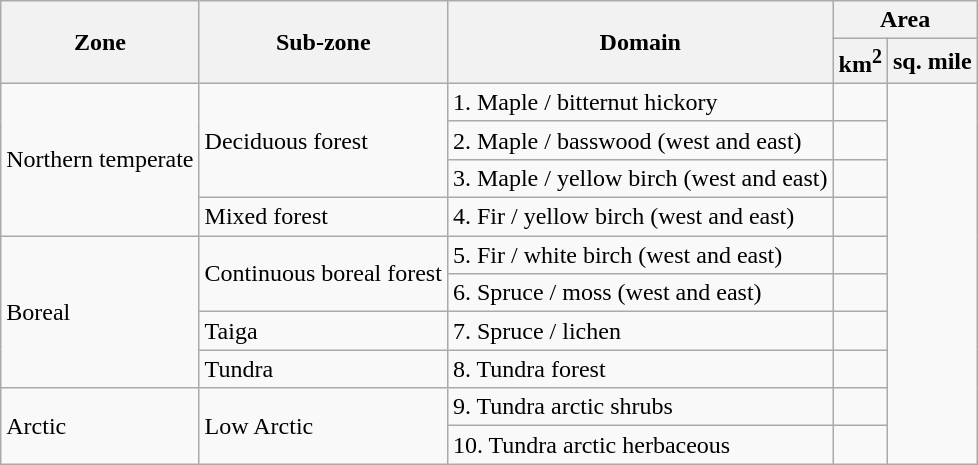<table class=wikitable>
<tr>
<th rowspan=2>Zone</th>
<th rowspan=2>Sub-zone</th>
<th rowspan=2>Domain</th>
<th colspan=2>Area</th>
</tr>
<tr>
<th>km<sup>2</sup></th>
<th>sq. mile</th>
</tr>
<tr>
<td rowspan=4>Northern temperate</td>
<td rowspan=3>Deciduous forest</td>
<td>1. Maple / bitternut hickory</td>
<td></td>
</tr>
<tr>
<td>2. Maple / basswood (west and east)</td>
<td></td>
</tr>
<tr>
<td>3. Maple / yellow birch (west and east)</td>
<td></td>
</tr>
<tr>
<td>Mixed forest</td>
<td>4. Fir / yellow birch (west and east)</td>
<td></td>
</tr>
<tr>
<td rowspan=4>Boreal</td>
<td rowspan=2>Continuous boreal forest</td>
<td>5. Fir / white birch (west and east)</td>
<td></td>
</tr>
<tr>
<td>6. Spruce / moss (west and east)</td>
<td></td>
</tr>
<tr>
<td>Taiga</td>
<td>7. Spruce / lichen</td>
<td></td>
</tr>
<tr>
<td>Tundra</td>
<td>8. Tundra forest</td>
<td></td>
</tr>
<tr>
<td rowspan=2>Arctic</td>
<td rowspan=2>Low Arctic</td>
<td>9. Tundra arctic shrubs</td>
<td></td>
</tr>
<tr>
<td>10. Tundra arctic herbaceous</td>
<td></td>
</tr>
</table>
